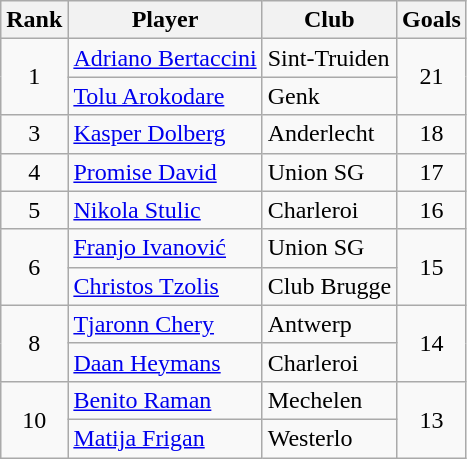<table class="wikitable" style="text-align:center">
<tr>
<th>Rank</th>
<th>Player</th>
<th>Club</th>
<th>Goals</th>
</tr>
<tr>
<td rowspan="2">1</td>
<td align="left"> <a href='#'>Adriano Bertaccini</a></td>
<td align="left">Sint-Truiden</td>
<td rowspan="2">21</td>
</tr>
<tr>
<td align="left"> <a href='#'>Tolu Arokodare</a></td>
<td align="left">Genk</td>
</tr>
<tr>
<td>3</td>
<td align="left"> <a href='#'>Kasper Dolberg</a></td>
<td align="left">Anderlecht</td>
<td>18</td>
</tr>
<tr>
<td>4</td>
<td align="left"> <a href='#'>Promise David</a></td>
<td align="left">Union SG</td>
<td>17</td>
</tr>
<tr>
<td>5</td>
<td align="left"> <a href='#'>Nikola Stulic</a></td>
<td align="left">Charleroi</td>
<td>16</td>
</tr>
<tr>
<td rowspan="2">6</td>
<td align="left"> <a href='#'>Franjo Ivanović</a></td>
<td align="left">Union SG</td>
<td rowspan="2">15</td>
</tr>
<tr>
<td align="left"> <a href='#'>Christos Tzolis</a></td>
<td align="left">Club Brugge</td>
</tr>
<tr>
<td rowspan="2">8</td>
<td align="left"> <a href='#'>Tjaronn Chery</a></td>
<td align="left">Antwerp</td>
<td rowspan="2">14</td>
</tr>
<tr>
<td align="left"> <a href='#'>Daan Heymans</a></td>
<td align="left">Charleroi</td>
</tr>
<tr>
<td rowspan="2">10</td>
<td align="left"> <a href='#'>Benito Raman</a></td>
<td align="left">Mechelen</td>
<td rowspan="2">13</td>
</tr>
<tr>
<td align="left"> <a href='#'>Matija Frigan</a></td>
<td align="left">Westerlo<br></td>
</tr>
</table>
